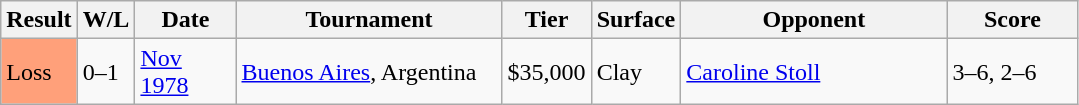<table class="sortable wikitable">
<tr>
<th style="width:40px">Result</th>
<th style="width:30px" class="unsortable">W/L</th>
<th style="width:60px">Date</th>
<th style="width:170px">Tournament</th>
<th style="width:40px">Tier</th>
<th style="width:50px">Surface</th>
<th style="width:170px">Opponent</th>
<th style="width:80px" class="unsortable">Score</th>
</tr>
<tr>
<td style="background:#FFA07A;">Loss</td>
<td>0–1</td>
<td><a href='#'>Nov 1978</a></td>
<td><a href='#'>Buenos Aires</a>, Argentina</td>
<td>$35,000</td>
<td>Clay</td>
<td> <a href='#'>Caroline Stoll</a></td>
<td>3–6, 2–6</td>
</tr>
</table>
